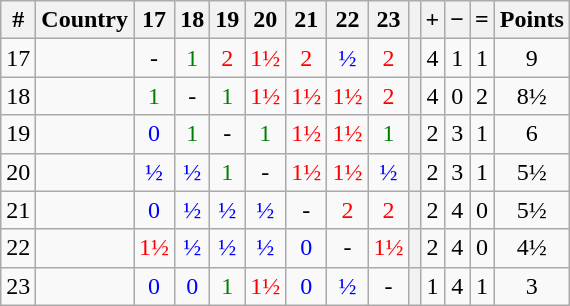<table class="wikitable" style="text-align:center">
<tr>
<th>#</th>
<th>Country</th>
<th>17</th>
<th>18</th>
<th>19</th>
<th>20</th>
<th>21</th>
<th>22</th>
<th>23</th>
<th></th>
<th>+</th>
<th>−</th>
<th>=</th>
<th>Points</th>
</tr>
<tr>
<td>17</td>
<td style="text-align: left"></td>
<td>-</td>
<td style="color:green;">1</td>
<td style="color:red;">2</td>
<td style="color:red;">1½</td>
<td style="color:red;">2</td>
<td style="color:blue;">½</td>
<td style="color:red;">2</td>
<th></th>
<td>4</td>
<td>1</td>
<td>1</td>
<td>9</td>
</tr>
<tr>
<td>18</td>
<td style="text-align: left"></td>
<td style="color:green;">1</td>
<td>-</td>
<td style="color:green;">1</td>
<td style="color:red;">1½</td>
<td style="color:red;">1½</td>
<td style="color:red;">1½</td>
<td style="color:red;">2</td>
<th></th>
<td>4</td>
<td>0</td>
<td>2</td>
<td>8½</td>
</tr>
<tr>
<td>19</td>
<td style="text-align: left"></td>
<td style="color:blue;">0</td>
<td style="color:green;">1</td>
<td>-</td>
<td style="color:green;">1</td>
<td style="color:red;">1½</td>
<td style="color:red;">1½</td>
<td style="color:green;">1</td>
<th></th>
<td>2</td>
<td>3</td>
<td>1</td>
<td>6</td>
</tr>
<tr>
<td>20</td>
<td style="text-align: left"></td>
<td style="color:blue;">½</td>
<td style="color:blue;">½</td>
<td style="color:green;">1</td>
<td>-</td>
<td style="color:red;">1½</td>
<td style="color:red;">1½</td>
<td style="color:blue;">½</td>
<th></th>
<td>2</td>
<td>3</td>
<td>1</td>
<td>5½</td>
</tr>
<tr>
<td>21</td>
<td style="text-align: left"></td>
<td style="color:blue;">0</td>
<td style="color:blue;">½</td>
<td style="color:blue;">½</td>
<td style="color:blue;">½</td>
<td>-</td>
<td style="color:red;">2</td>
<td style="color:red;">2</td>
<th></th>
<td>2</td>
<td>4</td>
<td>0</td>
<td>5½</td>
</tr>
<tr>
<td>22</td>
<td style="text-align: left"></td>
<td style="color:red;">1½</td>
<td style="color:blue;">½</td>
<td style="color:blue;">½</td>
<td style="color:blue;">½</td>
<td style="color:blue;">0</td>
<td>-</td>
<td style="color:red;">1½</td>
<th></th>
<td>2</td>
<td>4</td>
<td>0</td>
<td>4½</td>
</tr>
<tr>
<td>23</td>
<td style="text-align: left"></td>
<td style="color:blue;">0</td>
<td style="color:blue;">0</td>
<td style="color:green;">1</td>
<td style="color:red;">1½</td>
<td style="color:blue;">0</td>
<td style="color:blue;">½</td>
<td>-</td>
<th></th>
<td>1</td>
<td>4</td>
<td>1</td>
<td>3</td>
</tr>
</table>
